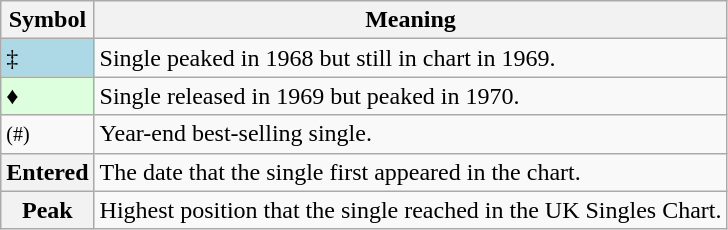<table Class="wikitable">
<tr>
<th>Symbol</th>
<th>Meaning</th>
</tr>
<tr>
<td bgcolor=lightblue>‡</td>
<td>Single peaked in 1968 but still in chart in 1969.</td>
</tr>
<tr>
<td bgcolor=#DDFFDD>♦</td>
<td>Single released in 1969 but peaked in 1970.</td>
</tr>
<tr>
<td><small>(#)</small></td>
<td>Year-end best-selling single.</td>
</tr>
<tr>
<th>Entered</th>
<td>The date that the single first appeared in the chart.</td>
</tr>
<tr>
<th>Peak</th>
<td>Highest position that the single reached in the UK Singles Chart.</td>
</tr>
</table>
